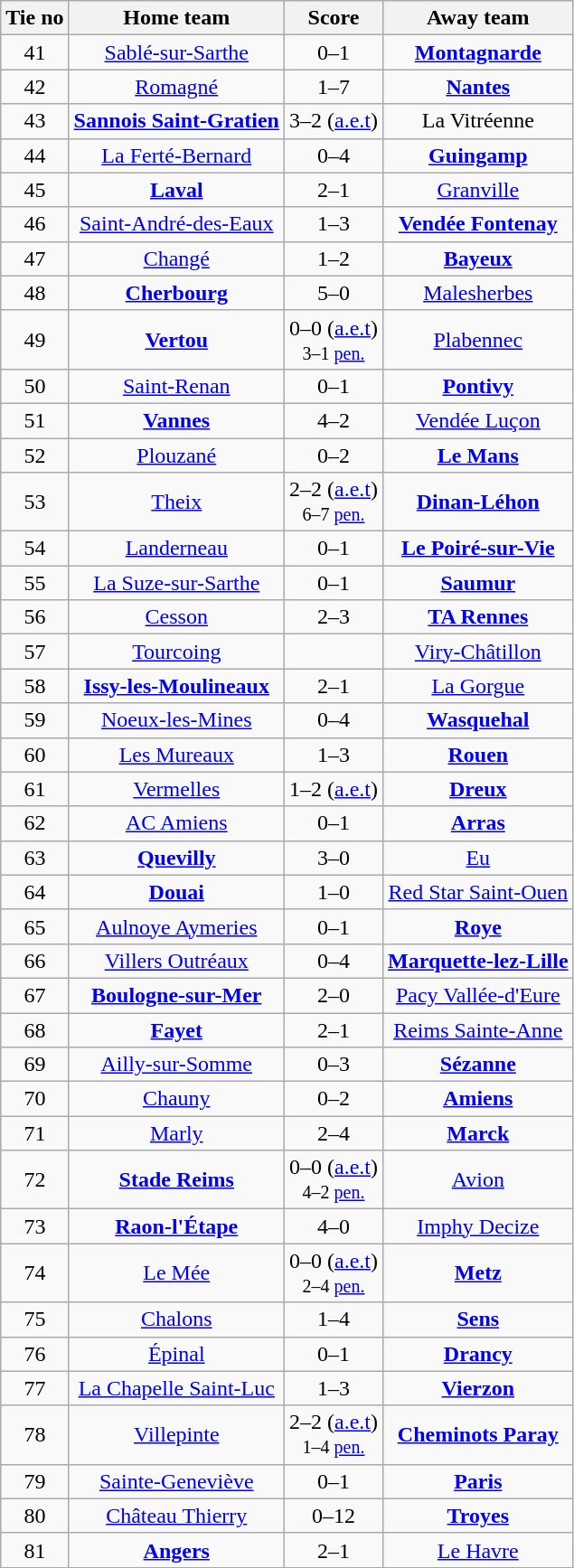<table class="wikitable" style="text-align:center">
<tr>
<th>Tie no</th>
<th>Home team</th>
<th>Score</th>
<th>Away team</th>
</tr>
<tr>
<td>41</td>
<td><a href='#'>Sablé-sur-Sarthe</a></td>
<td>0–1</td>
<td><strong><a href='#'>Montagnarde</a></strong></td>
</tr>
<tr>
<td>42</td>
<td><a href='#'>Romagné</a></td>
<td>1–7</td>
<td><strong><a href='#'>Nantes</a></strong></td>
</tr>
<tr>
<td>43</td>
<td><strong><a href='#'>Sannois Saint-Gratien</a></strong></td>
<td>3–2 (<a href='#'>a.e.t</a>)</td>
<td>La Vitréenne</td>
</tr>
<tr>
<td>44</td>
<td><a href='#'>La Ferté-Bernard</a></td>
<td>0–4</td>
<td><strong><a href='#'>Guingamp</a></strong></td>
</tr>
<tr>
<td>45</td>
<td><strong><a href='#'>Laval</a></strong></td>
<td>2–1</td>
<td><a href='#'>Granville</a></td>
</tr>
<tr>
<td>46</td>
<td><a href='#'>Saint-André-des-Eaux</a></td>
<td>1–3</td>
<td><strong><a href='#'>Vendée Fontenay</a></strong></td>
</tr>
<tr>
<td>47</td>
<td><a href='#'>Changé</a></td>
<td>1–2</td>
<td><strong><a href='#'>Bayeux</a></strong></td>
</tr>
<tr>
<td>48</td>
<td><strong><a href='#'>Cherbourg</a></strong></td>
<td>5–0</td>
<td><a href='#'>Malesherbes</a></td>
</tr>
<tr>
<td>49</td>
<td><strong><a href='#'>Vertou</a></strong></td>
<td>0–0 (<a href='#'>a.e.t</a>)<br><small>3–1 <a href='#'>pen.</a></small></td>
<td><a href='#'>Plabennec</a></td>
</tr>
<tr>
<td>50</td>
<td><a href='#'>Saint-Renan</a></td>
<td>0–1</td>
<td><strong><a href='#'>Pontivy</a></strong></td>
</tr>
<tr>
<td>51</td>
<td><strong><a href='#'>Vannes</a></strong></td>
<td>4–2</td>
<td><a href='#'>Vendée Luçon</a></td>
</tr>
<tr>
<td>52</td>
<td><a href='#'>Plouzané</a></td>
<td>0–2</td>
<td><strong><a href='#'>Le Mans</a></strong></td>
</tr>
<tr>
<td>53</td>
<td><a href='#'>Theix</a></td>
<td>2–2 (<a href='#'>a.e.t</a>)<br><small>6–7 <a href='#'>pen.</a></small></td>
<td><strong><a href='#'>Dinan-Léhon</a></strong></td>
</tr>
<tr>
<td>54</td>
<td><a href='#'>Landerneau</a></td>
<td>0–1</td>
<td><strong><a href='#'>Le Poiré-sur-Vie</a></strong></td>
</tr>
<tr>
<td>55</td>
<td><a href='#'>La Suze-sur-Sarthe</a></td>
<td>0–1</td>
<td><strong><a href='#'>Saumur</a></strong></td>
</tr>
<tr>
<td>56</td>
<td><a href='#'>Cesson</a></td>
<td>2–3</td>
<td><strong><a href='#'>TA Rennes</a></strong></td>
</tr>
<tr>
<td>57</td>
<td><a href='#'>Tourcoing</a></td>
<td></td>
<td><a href='#'>Viry-Châtillon</a></td>
</tr>
<tr>
<td>58</td>
<td><strong><a href='#'>Issy-les-Moulineaux</a></strong></td>
<td>2–1</td>
<td><a href='#'>La Gorgue</a></td>
</tr>
<tr>
<td>59</td>
<td><a href='#'>Noeux-les-Mines</a></td>
<td>0–4</td>
<td><strong><a href='#'>Wasquehal</a></strong></td>
</tr>
<tr>
<td>60</td>
<td><a href='#'>Les Mureaux</a></td>
<td>1–3</td>
<td><strong><a href='#'>Rouen</a></strong></td>
</tr>
<tr>
<td>61</td>
<td><a href='#'>Vermelles</a></td>
<td>1–2 (<a href='#'>a.e.t</a>)</td>
<td><strong><a href='#'>Dreux</a></strong></td>
</tr>
<tr>
<td>62</td>
<td><a href='#'>AC Amiens</a></td>
<td>0–1</td>
<td><strong><a href='#'>Arras</a></strong></td>
</tr>
<tr>
<td>63</td>
<td><strong><a href='#'>Quevilly</a></strong></td>
<td>3–0</td>
<td><a href='#'>Eu</a></td>
</tr>
<tr>
<td>64</td>
<td><strong><a href='#'>Douai</a></strong></td>
<td>1–0</td>
<td><a href='#'>Red Star Saint-Ouen</a></td>
</tr>
<tr>
<td>65</td>
<td><a href='#'>Aulnoye Aymeries</a></td>
<td>0–1</td>
<td><strong><a href='#'>Roye</a></strong></td>
</tr>
<tr>
<td>66</td>
<td><a href='#'>Villers Outréaux</a></td>
<td>0–4</td>
<td><strong><a href='#'>Marquette-lez-Lille</a></strong></td>
</tr>
<tr>
<td>67</td>
<td><strong><a href='#'>Boulogne-sur-Mer</a></strong></td>
<td>2–0</td>
<td><a href='#'>Pacy Vallée-d'Eure</a></td>
</tr>
<tr>
<td>68</td>
<td><strong><a href='#'>Fayet</a></strong></td>
<td>2–1</td>
<td><a href='#'>Reims Sainte-Anne</a></td>
</tr>
<tr>
<td>69</td>
<td><a href='#'>Ailly-sur-Somme</a></td>
<td>0–3</td>
<td><strong><a href='#'>Sézanne</a></strong></td>
</tr>
<tr>
<td>70</td>
<td><a href='#'>Chauny</a></td>
<td>0–2</td>
<td><strong><a href='#'>Amiens</a></strong></td>
</tr>
<tr>
<td>71</td>
<td><a href='#'>Marly</a></td>
<td>2–4</td>
<td><strong><a href='#'>Marck</a></strong></td>
</tr>
<tr>
<td>72</td>
<td><strong><a href='#'>Stade Reims</a></strong></td>
<td>0–0 (<a href='#'>a.e.t</a>)<br><small>4–2 <a href='#'>pen.</a></small></td>
<td><a href='#'>Avion</a></td>
</tr>
<tr>
<td>73</td>
<td><strong><a href='#'>Raon-l'Étape</a></strong></td>
<td>4–0</td>
<td><a href='#'>Imphy Decize</a></td>
</tr>
<tr>
<td>74</td>
<td><a href='#'>Le Mée</a></td>
<td>0–0 (<a href='#'>a.e.t</a>)<br><small>2–4 <a href='#'>pen.</a></small></td>
<td><strong><a href='#'>Metz</a></strong></td>
</tr>
<tr>
<td>75</td>
<td><a href='#'>Chalons</a></td>
<td>1–4</td>
<td><strong><a href='#'>Sens</a></strong></td>
</tr>
<tr>
<td>76</td>
<td><a href='#'>Épinal</a></td>
<td>0–1</td>
<td><strong><a href='#'>Drancy</a></strong></td>
</tr>
<tr>
<td>77</td>
<td><a href='#'>La Chapelle Saint-Luc</a></td>
<td>1–3</td>
<td><strong><a href='#'>Vierzon</a></strong></td>
</tr>
<tr>
<td>78</td>
<td><a href='#'>Villepinte</a></td>
<td>2–2 (<a href='#'>a.e.t</a>)<br><small>1–4 <a href='#'>pen.</a></small></td>
<td><strong><a href='#'>Cheminots Paray</a></strong></td>
</tr>
<tr>
<td>79</td>
<td><a href='#'>Sainte-Geneviève</a></td>
<td>0–1</td>
<td><strong><a href='#'>Paris</a></strong></td>
</tr>
<tr>
<td>80</td>
<td><a href='#'>Château Thierry</a></td>
<td>0–12</td>
<td><strong><a href='#'>Troyes</a></strong></td>
</tr>
<tr>
<td>81</td>
<td><strong><a href='#'>Angers</a></strong></td>
<td>2–1</td>
<td><a href='#'>Le Havre</a></td>
</tr>
</table>
